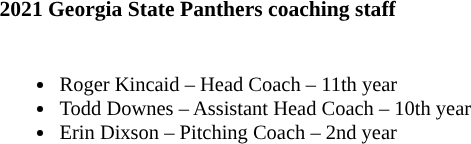<table class="toccolours" style="text-align: left; font-size:90%;">
<tr>
<th colspan="9">2021 Georgia State Panthers coaching staff</th>
</tr>
<tr>
<td style="font-size: 95%;" valign="top"><br><ul><li>Roger Kincaid – Head Coach – 11th year</li><li>Todd Downes – Assistant Head Coach – 10th year</li><li>Erin Dixson – Pitching Coach – 2nd year</li></ul></td>
</tr>
</table>
